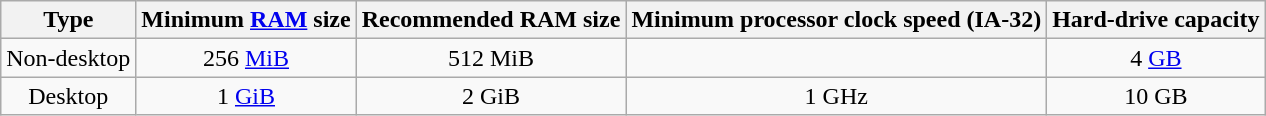<table class="wikitable" style="text-align:center;">
<tr>
<th>Type</th>
<th>Minimum <a href='#'>RAM</a> size</th>
<th>Recommended RAM size</th>
<th>Minimum processor clock speed (IA-32)</th>
<th>Hard-drive capacity</th>
</tr>
<tr>
<td>Non-desktop</td>
<td>256 <a href='#'>MiB</a></td>
<td>512 MiB</td>
<td></td>
<td>4 <a href='#'>GB</a></td>
</tr>
<tr>
<td>Desktop</td>
<td>1 <a href='#'>GiB</a></td>
<td>2 GiB</td>
<td>1 GHz</td>
<td>10 GB</td>
</tr>
</table>
